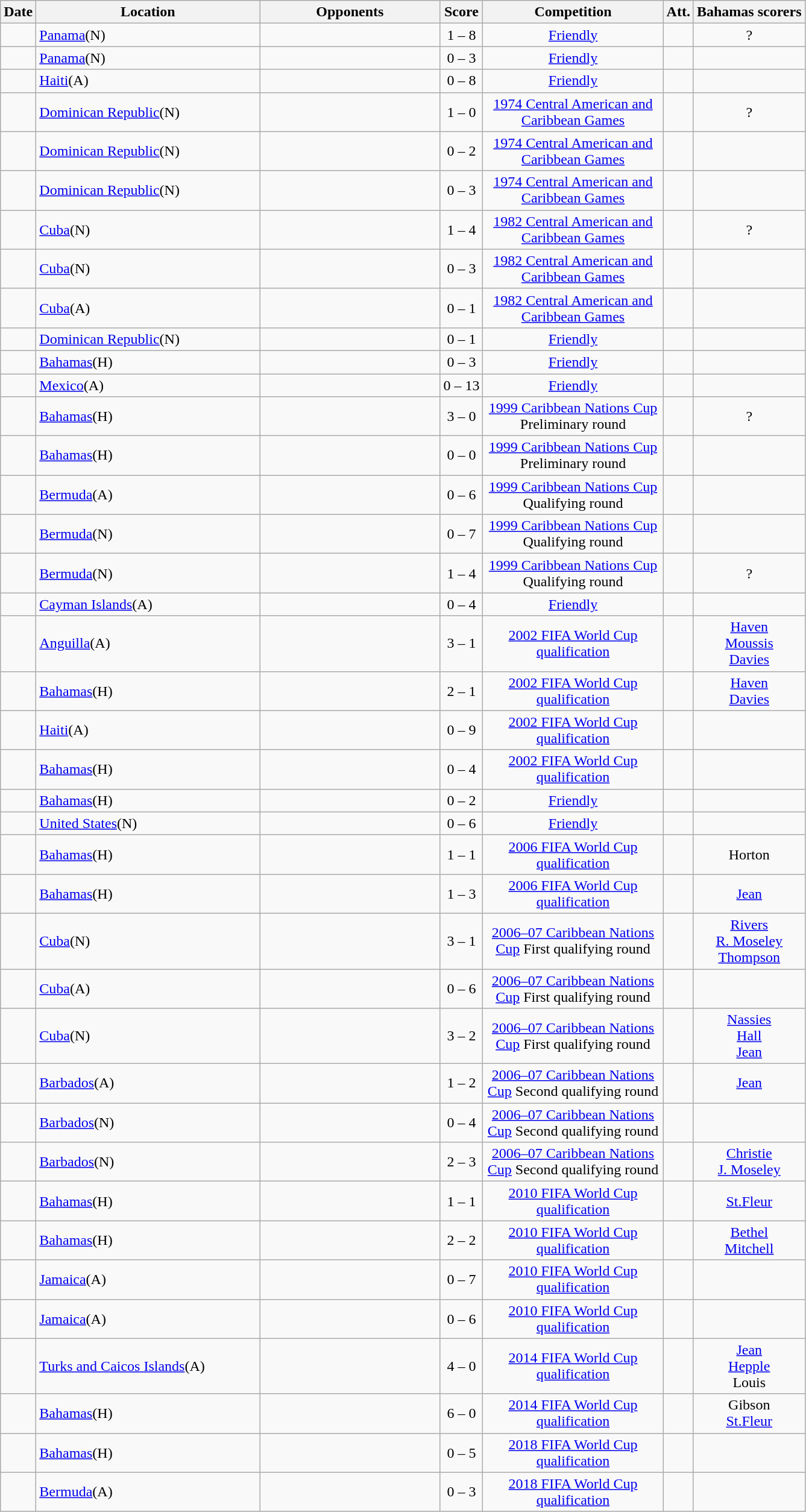<table class="wikitable sortable" style="text-align:center">
<tr>
<th>Date</th>
<th style="width:15em">Location</th>
<th style="width:12em">Opponents</th>
<th class="unsortable">Score</th>
<th style="width:12em">Competition</th>
<th>Att.</th>
<th>Bahamas scorers</th>
</tr>
<tr>
<td></td>
<td align="left"><a href='#'>Panama</a>(N)</td>
<td></td>
<td>1 – 8</td>
<td><a href='#'>Friendly</a></td>
<td></td>
<td>?</td>
</tr>
<tr>
<td></td>
<td align="left"><a href='#'>Panama</a>(N)</td>
<td></td>
<td>0 – 3</td>
<td><a href='#'>Friendly</a></td>
<td></td>
<td></td>
</tr>
<tr>
<td></td>
<td align="left"><a href='#'>Haiti</a>(A)</td>
<td></td>
<td>0 – 8</td>
<td><a href='#'>Friendly</a></td>
<td></td>
<td></td>
</tr>
<tr>
<td></td>
<td align="left"><a href='#'>Dominican Republic</a>(N)</td>
<td></td>
<td>1 – 0</td>
<td><a href='#'>1974 Central American and Caribbean Games</a></td>
<td></td>
<td>?</td>
</tr>
<tr>
<td></td>
<td align="left"><a href='#'>Dominican Republic</a>(N)</td>
<td></td>
<td>0 – 2</td>
<td><a href='#'>1974 Central American and Caribbean Games</a></td>
<td></td>
<td></td>
</tr>
<tr>
<td></td>
<td align="left"><a href='#'>Dominican Republic</a>(N)</td>
<td></td>
<td>0 – 3</td>
<td><a href='#'>1974 Central American and Caribbean Games</a></td>
<td></td>
<td></td>
</tr>
<tr>
<td></td>
<td align="left"><a href='#'>Cuba</a>(N)</td>
<td></td>
<td>1 – 4</td>
<td><a href='#'>1982 Central American and Caribbean Games</a></td>
<td></td>
<td>?</td>
</tr>
<tr>
<td></td>
<td align="left"><a href='#'>Cuba</a>(N)</td>
<td></td>
<td>0 – 3</td>
<td><a href='#'>1982 Central American and Caribbean Games</a></td>
<td></td>
<td></td>
</tr>
<tr>
<td></td>
<td align="left"><a href='#'>Cuba</a>(A)</td>
<td></td>
<td>0 – 1</td>
<td><a href='#'>1982 Central American and Caribbean Games</a></td>
<td></td>
<td></td>
</tr>
<tr>
<td></td>
<td align="left"><a href='#'>Dominican Republic</a>(N)</td>
<td></td>
<td>0 – 1</td>
<td><a href='#'>Friendly</a></td>
<td></td>
<td></td>
</tr>
<tr>
<td></td>
<td align="left"><a href='#'>Bahamas</a>(H)</td>
<td></td>
<td>0 – 3</td>
<td><a href='#'>Friendly</a></td>
<td></td>
<td></td>
</tr>
<tr>
<td></td>
<td align="left"><a href='#'>Mexico</a>(A)</td>
<td></td>
<td>0 – 13</td>
<td><a href='#'>Friendly</a></td>
<td></td>
<td></td>
</tr>
<tr>
<td></td>
<td align="left"><a href='#'>Bahamas</a>(H)</td>
<td></td>
<td>3 – 0</td>
<td><a href='#'>1999 Caribbean Nations Cup</a> <br> Preliminary round</td>
<td></td>
<td>?</td>
</tr>
<tr>
<td></td>
<td align="left"><a href='#'>Bahamas</a>(H)</td>
<td></td>
<td>0 – 0</td>
<td><a href='#'>1999 Caribbean Nations Cup</a> <br> Preliminary round</td>
<td></td>
<td></td>
</tr>
<tr>
<td></td>
<td align="left"><a href='#'>Bermuda</a>(A)</td>
<td></td>
<td>0 – 6</td>
<td><a href='#'>1999 Caribbean Nations Cup</a> <br> Qualifying round</td>
<td></td>
<td></td>
</tr>
<tr>
<td></td>
<td align="left"><a href='#'>Bermuda</a>(N)</td>
<td></td>
<td>0 – 7</td>
<td><a href='#'>1999 Caribbean Nations Cup</a> <br> Qualifying round</td>
<td></td>
<td></td>
</tr>
<tr>
<td></td>
<td align="left"><a href='#'>Bermuda</a>(N)</td>
<td></td>
<td>1 – 4</td>
<td><a href='#'>1999 Caribbean Nations Cup</a> <br> Qualifying round</td>
<td></td>
<td>?</td>
</tr>
<tr>
<td></td>
<td align="left"><a href='#'>Cayman Islands</a>(A)</td>
<td></td>
<td>0 – 4</td>
<td><a href='#'>Friendly</a></td>
<td></td>
<td></td>
</tr>
<tr>
<td></td>
<td align="left"><a href='#'>Anguilla</a>(A)</td>
<td></td>
<td>3 – 1</td>
<td><a href='#'>2002 FIFA World Cup qualification</a></td>
<td></td>
<td><a href='#'>Haven</a>  <br> <a href='#'>Moussis</a>  <br> <a href='#'>Davies</a>  <br></td>
</tr>
<tr>
<td></td>
<td align="left"><a href='#'>Bahamas</a>(H)</td>
<td></td>
<td>2 – 1</td>
<td><a href='#'>2002 FIFA World Cup qualification</a></td>
<td></td>
<td><a href='#'>Haven</a>  <br> <a href='#'>Davies</a>  <br></td>
</tr>
<tr>
<td></td>
<td align="left"><a href='#'>Haiti</a>(A)</td>
<td></td>
<td>0 – 9</td>
<td><a href='#'>2002 FIFA World Cup qualification</a></td>
<td></td>
<td></td>
</tr>
<tr>
<td></td>
<td align="left"><a href='#'>Bahamas</a>(H)</td>
<td></td>
<td>0 – 4</td>
<td><a href='#'>2002 FIFA World Cup qualification</a></td>
<td></td>
<td></td>
</tr>
<tr>
<td></td>
<td align="left"><a href='#'>Bahamas</a>(H)</td>
<td></td>
<td>0 – 2</td>
<td><a href='#'>Friendly</a></td>
<td></td>
<td></td>
</tr>
<tr>
<td></td>
<td align="left"><a href='#'>United States</a>(N)</td>
<td></td>
<td>0 – 6</td>
<td><a href='#'>Friendly</a></td>
<td></td>
<td></td>
</tr>
<tr>
<td></td>
<td align="left"><a href='#'>Bahamas</a>(H)</td>
<td></td>
<td>1 – 1</td>
<td><a href='#'>2006 FIFA World Cup qualification</a></td>
<td></td>
<td>Horton </td>
</tr>
<tr>
<td></td>
<td align="left"><a href='#'>Bahamas</a>(H)</td>
<td></td>
<td>1 – 3</td>
<td><a href='#'>2006 FIFA World Cup qualification</a></td>
<td></td>
<td><a href='#'>Jean</a> </td>
</tr>
<tr>
<td></td>
<td align="left"><a href='#'>Cuba</a>(N)</td>
<td></td>
<td>3 – 1</td>
<td><a href='#'>2006–07 Caribbean Nations Cup</a> First qualifying round</td>
<td></td>
<td><a href='#'>Rivers</a>  <br> <a href='#'>R. Moseley</a>  <br> <a href='#'>Thompson</a> </td>
</tr>
<tr>
<td></td>
<td align="left"><a href='#'>Cuba</a>(A)</td>
<td></td>
<td>0 – 6</td>
<td><a href='#'>2006–07 Caribbean Nations Cup</a> First qualifying round</td>
<td></td>
<td></td>
</tr>
<tr>
<td></td>
<td align="left"><a href='#'>Cuba</a>(N)</td>
<td></td>
<td>3 – 2</td>
<td><a href='#'>2006–07 Caribbean Nations Cup</a> First qualifying round</td>
<td></td>
<td><a href='#'>Nassies</a>  <br> <a href='#'>Hall</a>  <br> <a href='#'>Jean</a> </td>
</tr>
<tr>
<td></td>
<td align="left"><a href='#'>Barbados</a>(A)</td>
<td></td>
<td>1 – 2</td>
<td><a href='#'>2006–07 Caribbean Nations Cup</a> Second qualifying round</td>
<td></td>
<td><a href='#'>Jean</a> </td>
</tr>
<tr>
<td></td>
<td align="left"><a href='#'>Barbados</a>(N)</td>
<td></td>
<td>0 – 4</td>
<td><a href='#'>2006–07 Caribbean Nations Cup</a> Second qualifying round</td>
<td></td>
<td></td>
</tr>
<tr>
<td></td>
<td align="left"><a href='#'>Barbados</a>(N)</td>
<td></td>
<td>2 – 3</td>
<td><a href='#'>2006–07 Caribbean Nations Cup</a> Second qualifying round</td>
<td></td>
<td><a href='#'>Christie</a>  <br> <a href='#'>J. Moseley</a> </td>
</tr>
<tr>
<td></td>
<td align="left"><a href='#'>Bahamas</a>(H)</td>
<td></td>
<td>1 – 1</td>
<td><a href='#'>2010 FIFA World Cup qualification</a></td>
<td></td>
<td><a href='#'>St.Fleur</a> </td>
</tr>
<tr>
<td></td>
<td align="left"><a href='#'>Bahamas</a>(H)</td>
<td></td>
<td>2 – 2</td>
<td><a href='#'>2010 FIFA World Cup qualification</a></td>
<td></td>
<td><a href='#'>Bethel</a>  <br> <a href='#'>Mitchell</a> </td>
</tr>
<tr>
<td></td>
<td align="left"><a href='#'>Jamaica</a>(A)</td>
<td></td>
<td>0 – 7</td>
<td><a href='#'>2010 FIFA World Cup qualification</a></td>
<td></td>
<td></td>
</tr>
<tr>
<td></td>
<td align="left"><a href='#'>Jamaica</a>(A)</td>
<td></td>
<td>0 – 6</td>
<td><a href='#'>2010 FIFA World Cup qualification</a></td>
<td></td>
<td></td>
</tr>
<tr>
<td></td>
<td align="left"><a href='#'>Turks and Caicos Islands</a>(A)</td>
<td></td>
<td>4 – 0</td>
<td><a href='#'>2014 FIFA World Cup qualification</a></td>
<td></td>
<td><a href='#'>Jean</a>  <br> <a href='#'>Hepple</a>  <br> Louis </td>
</tr>
<tr>
<td></td>
<td align="left"><a href='#'>Bahamas</a>(H)</td>
<td></td>
<td>6 – 0</td>
<td><a href='#'>2014 FIFA World Cup qualification</a></td>
<td></td>
<td>Gibson  <br> <a href='#'>St.Fleur</a> </td>
</tr>
<tr>
<td></td>
<td align="left"><a href='#'>Bahamas</a>(H)</td>
<td></td>
<td>0 – 5</td>
<td><a href='#'>2018 FIFA World Cup qualification</a></td>
<td></td>
<td></td>
</tr>
<tr>
<td></td>
<td align="left"><a href='#'>Bermuda</a>(A)</td>
<td></td>
<td>0 – 3</td>
<td><a href='#'>2018 FIFA World Cup qualification</a></td>
<td></td>
<td></td>
</tr>
</table>
